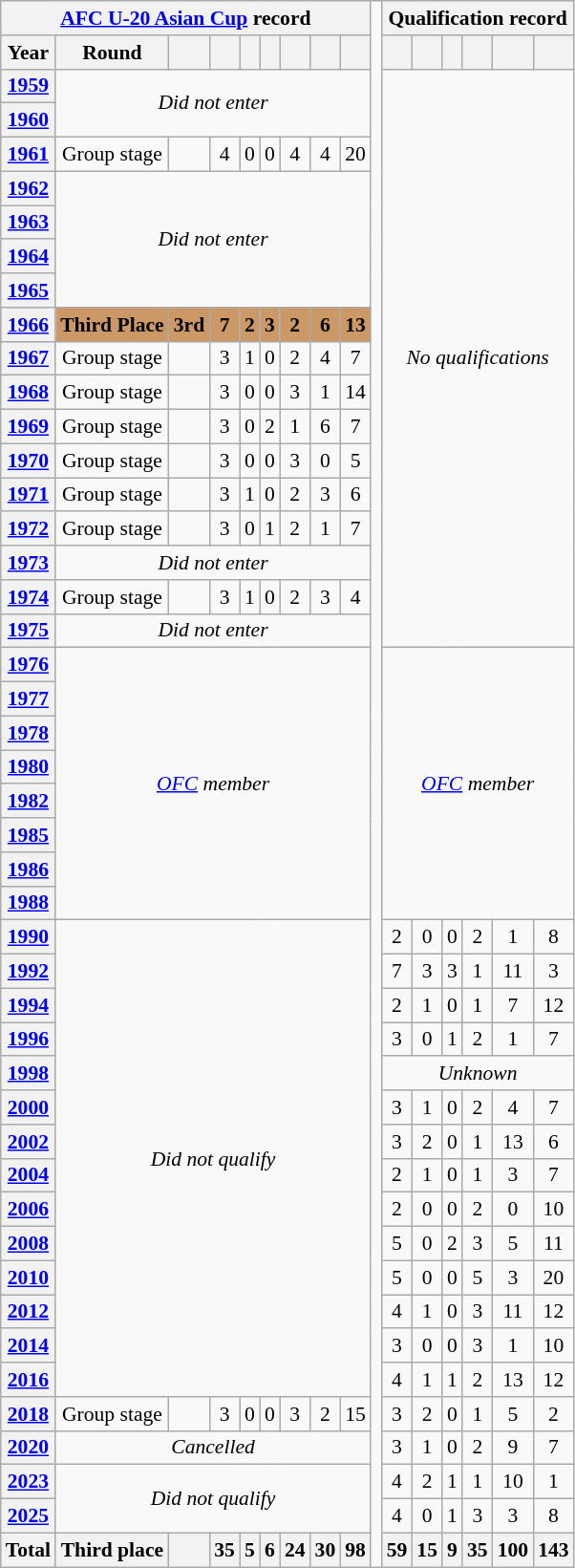<table class="wikitable" style="font-size:90%; text-align:center;">
<tr>
<th colspan=9><a href='#'>AFC U-20 Asian Cup</a> record</th>
<td width="1" rowspan="50"></td>
<th colspan=6>Qualification record</th>
</tr>
<tr>
<th scope="col">Year</th>
<th scope="col">Round</th>
<th scope="col"></th>
<th scope="col"></th>
<th scope="col"></th>
<th scope="col"></th>
<th scope="col"></th>
<th scope="col"></th>
<th scope="col"></th>
<th scope="col"></th>
<th scope="col"></th>
<th scope="col"></th>
<th scope="col"></th>
<th scope="col"></th>
<th scope="col"></th>
</tr>
<tr>
<th> <a href='#'>1959</a></th>
<td colspan="8" rowspan="2"><em>Did not enter</em></td>
<td colspan="6" rowspan="17"><em>No qualifications</em></td>
</tr>
<tr>
<th> <a href='#'>1960</a></th>
</tr>
<tr>
<th> <a href='#'>1961</a></th>
<td>Group stage</td>
<td></td>
<td>4</td>
<td>0</td>
<td>0</td>
<td>4</td>
<td>4</td>
<td>20</td>
</tr>
<tr>
<th> <a href='#'>1962</a></th>
<td colspan="8" rowspan="4"><em>Did not enter</em></td>
</tr>
<tr>
<th> <a href='#'>1963</a></th>
</tr>
<tr>
<th> <a href='#'>1964</a></th>
</tr>
<tr>
<th> <a href='#'>1965</a></th>
</tr>
<tr bgcolor="#cc9966">
<th> <a href='#'>1966</a></th>
<td><strong>Third Place</strong></td>
<td><strong>3rd</strong></td>
<td><strong>7</strong></td>
<td><strong>2</strong></td>
<td><strong>3</strong></td>
<td><strong>2</strong></td>
<td><strong>6</strong></td>
<td><strong>13</strong></td>
</tr>
<tr>
<th> <a href='#'>1967</a></th>
<td>Group stage</td>
<td></td>
<td>3</td>
<td>1</td>
<td>0</td>
<td>2</td>
<td>4</td>
<td>7</td>
</tr>
<tr>
<th> <a href='#'>1968</a></th>
<td>Group stage</td>
<td></td>
<td>3</td>
<td>0</td>
<td>0</td>
<td>3</td>
<td>1</td>
<td>14</td>
</tr>
<tr>
<th> <a href='#'>1969</a></th>
<td>Group stage</td>
<td></td>
<td>3</td>
<td>0</td>
<td>2</td>
<td>1</td>
<td>6</td>
<td>7</td>
</tr>
<tr>
<th> <a href='#'>1970</a></th>
<td>Group stage</td>
<td></td>
<td>3</td>
<td>0</td>
<td>0</td>
<td>3</td>
<td>0</td>
<td>5</td>
</tr>
<tr>
<th> <a href='#'>1971</a></th>
<td>Group stage</td>
<td></td>
<td>3</td>
<td>1</td>
<td>0</td>
<td>2</td>
<td>3</td>
<td>6</td>
</tr>
<tr>
<th> <a href='#'>1972</a></th>
<td>Group stage</td>
<td></td>
<td>3</td>
<td>0</td>
<td>1</td>
<td>2</td>
<td>1</td>
<td>7</td>
</tr>
<tr>
<th> <a href='#'>1973</a></th>
<td colspan="8"><em>Did not enter</em></td>
</tr>
<tr>
<th> <a href='#'>1974</a></th>
<td>Group stage</td>
<td></td>
<td>3</td>
<td>1</td>
<td>0</td>
<td>2</td>
<td>3</td>
<td>4</td>
</tr>
<tr>
<th> <a href='#'>1975</a></th>
<td colspan="8"><em>Did not enter</em></td>
</tr>
<tr>
<th> <a href='#'>1976</a></th>
<td colspan="8" rowspan=8><em><a href='#'>OFC</a> member</em></td>
<td colspan="6" rowspan=8><em><a href='#'>OFC</a> member</em></td>
</tr>
<tr>
<th> <a href='#'>1977</a></th>
</tr>
<tr>
<th> <a href='#'>1978</a></th>
</tr>
<tr>
<th> <a href='#'>1980</a></th>
</tr>
<tr>
<th> <a href='#'>1982</a></th>
</tr>
<tr>
<th> <a href='#'>1985</a></th>
</tr>
<tr>
<th> <a href='#'>1986</a></th>
</tr>
<tr>
<th> <a href='#'>1988</a></th>
</tr>
<tr>
<th> <a href='#'>1990</a></th>
<td colspan="8" rowspan=14><em>Did not qualify</em></td>
<td>2</td>
<td>0</td>
<td>0</td>
<td>2</td>
<td>1</td>
<td>8</td>
</tr>
<tr>
<th> <a href='#'>1992</a></th>
<td>7</td>
<td>3</td>
<td>3</td>
<td>1</td>
<td>11</td>
<td>3</td>
</tr>
<tr>
<th> <a href='#'>1994</a></th>
<td>2</td>
<td>1</td>
<td>0</td>
<td>1</td>
<td>7</td>
<td>12</td>
</tr>
<tr>
<th> <a href='#'>1996</a></th>
<td>3</td>
<td>0</td>
<td>1</td>
<td>2</td>
<td>1</td>
<td>7</td>
</tr>
<tr>
<th> <a href='#'>1998</a></th>
<td colspan=6><em>Unknown</em></td>
</tr>
<tr>
<th> <a href='#'>2000</a></th>
<td>3</td>
<td>1</td>
<td>0</td>
<td>2</td>
<td>4</td>
<td>7</td>
</tr>
<tr>
<th> <a href='#'>2002</a></th>
<td>3</td>
<td>2</td>
<td>0</td>
<td>1</td>
<td>13</td>
<td>6</td>
</tr>
<tr>
<th> <a href='#'>2004</a></th>
<td>2</td>
<td>1</td>
<td>0</td>
<td>1</td>
<td>3</td>
<td>7</td>
</tr>
<tr>
<th> <a href='#'>2006</a></th>
<td>2</td>
<td>0</td>
<td>0</td>
<td>2</td>
<td>0</td>
<td>10</td>
</tr>
<tr>
<th> <a href='#'>2008</a></th>
<td>5</td>
<td>0</td>
<td>2</td>
<td>3</td>
<td>5</td>
<td>11</td>
</tr>
<tr>
<th> <a href='#'>2010</a></th>
<td>5</td>
<td>0</td>
<td>0</td>
<td>5</td>
<td>3</td>
<td>20</td>
</tr>
<tr>
<th> <a href='#'>2012</a></th>
<td>4</td>
<td>1</td>
<td>0</td>
<td>3</td>
<td>11</td>
<td>12</td>
</tr>
<tr>
<th> <a href='#'>2014</a></th>
<td>3</td>
<td>0</td>
<td>0</td>
<td>3</td>
<td>1</td>
<td>10</td>
</tr>
<tr>
<th> <a href='#'>2016</a></th>
<td>4</td>
<td>1</td>
<td>1</td>
<td>2</td>
<td>13</td>
<td>12</td>
</tr>
<tr>
<th> <a href='#'>2018</a></th>
<td>Group stage</td>
<td></td>
<td>3</td>
<td>0</td>
<td>0</td>
<td>3</td>
<td>2</td>
<td>15</td>
<td>3</td>
<td>2</td>
<td>0</td>
<td>1</td>
<td>5</td>
<td>2</td>
</tr>
<tr>
<th> <a href='#'>2020</a></th>
<td colspan=8><em>Cancelled</em></td>
<td>3</td>
<td>1</td>
<td>0</td>
<td>2</td>
<td>9</td>
<td>7</td>
</tr>
<tr>
<th> <a href='#'>2023</a></th>
<td colspan="8" rowspan=2><em>Did not qualify</em></td>
<td>4</td>
<td>2</td>
<td>1</td>
<td>1</td>
<td>10</td>
<td>1</td>
</tr>
<tr>
<th> <a href='#'>2025</a></th>
<td>4</td>
<td>0</td>
<td>1</td>
<td>3</td>
<td>3</td>
<td>8</td>
</tr>
<tr>
<th><strong>Total</strong></th>
<th><strong>Third place</strong></th>
<th></th>
<th><strong>35</strong></th>
<th><strong>5</strong></th>
<th><strong>6</strong></th>
<th><strong>24</strong></th>
<th><strong>30</strong></th>
<th><strong>98</strong></th>
<th>59</th>
<th>15</th>
<th>9</th>
<th>35</th>
<th>100</th>
<th>143</th>
</tr>
</table>
